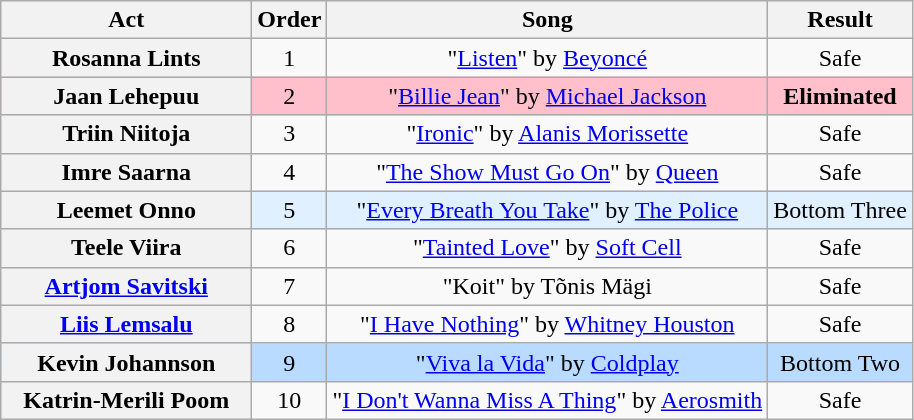<table class="wikitable plainrowheaders" style="text-align:center;">
<tr>
<th scope="col" style="width:10em;">Act</th>
<th scope="col">Order</th>
<th scope="col">Song</th>
<th scope="col">Result</th>
</tr>
<tr>
<th scope="row">Rosanna Lints</th>
<td>1</td>
<td>"<a href='#'>Listen</a>" by <a href='#'>Beyoncé</a></td>
<td>Safe</td>
</tr>
<tr style="background:pink;">
<th scope="row"><strong>Jaan Lehepuu</strong></th>
<td>2</td>
<td>"<a href='#'>Billie Jean</a>" by <a href='#'>Michael Jackson</a></td>
<td><strong>Eliminated</strong></td>
</tr>
<tr>
<th scope="row">Triin Niitoja</th>
<td>3</td>
<td>"<a href='#'>Ironic</a>" by <a href='#'>Alanis Morissette</a></td>
<td>Safe</td>
</tr>
<tr>
<th scope="row">Imre Saarna</th>
<td>4</td>
<td>"<a href='#'>The Show Must Go On</a>" by <a href='#'>Queen</a></td>
<td>Safe</td>
</tr>
<tr bgcolor="E0F0FF">
<th scope="row">Leemet Onno</th>
<td>5</td>
<td>"<a href='#'>Every Breath You Take</a>" by <a href='#'>The Police</a></td>
<td>Bottom Three</td>
</tr>
<tr>
<th scope="row">Teele Viira</th>
<td>6</td>
<td>"<a href='#'>Tainted Love</a>" by <a href='#'>Soft Cell</a></td>
<td>Safe</td>
</tr>
<tr>
<th scope="row"><a href='#'>Artjom Savitski</a></th>
<td>7</td>
<td>"Koit" by Tõnis Mägi</td>
<td>Safe</td>
</tr>
<tr>
<th scope="row"><a href='#'>Liis Lemsalu</a></th>
<td>8</td>
<td>"<a href='#'>I Have Nothing</a>" by <a href='#'>Whitney Houston</a></td>
<td>Safe</td>
</tr>
<tr bgcolor="B8DBFF">
<th scope="row">Kevin Johannson</th>
<td>9</td>
<td>"<a href='#'>Viva la Vida</a>" by <a href='#'>Coldplay</a></td>
<td>Bottom Two</td>
</tr>
<tr>
<th scope="row">Katrin-Merili Poom</th>
<td>10</td>
<td>"<a href='#'>I Don't Wanna Miss A Thing</a>" by <a href='#'>Aerosmith</a></td>
<td>Safe</td>
</tr>
</table>
